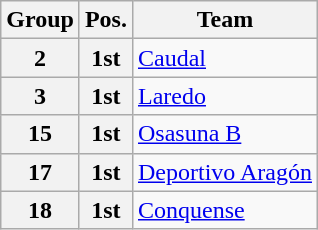<table class="wikitable">
<tr>
<th>Group</th>
<th>Pos.</th>
<th>Team</th>
</tr>
<tr>
<th>2</th>
<th>1st</th>
<td><a href='#'>Caudal</a></td>
</tr>
<tr>
<th>3</th>
<th>1st</th>
<td><a href='#'>Laredo</a></td>
</tr>
<tr>
<th>15</th>
<th>1st</th>
<td><a href='#'>Osasuna B</a></td>
</tr>
<tr>
<th>17</th>
<th>1st</th>
<td><a href='#'>Deportivo Aragón</a></td>
</tr>
<tr>
<th>18</th>
<th>1st</th>
<td><a href='#'>Conquense</a></td>
</tr>
</table>
